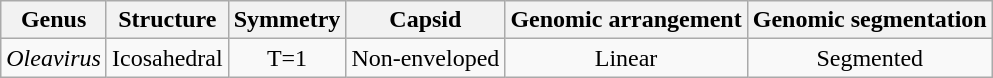<table class="wikitable sortable" style="text-align:center">
<tr>
<th>Genus</th>
<th>Structure</th>
<th>Symmetry</th>
<th>Capsid</th>
<th>Genomic arrangement</th>
<th>Genomic segmentation</th>
</tr>
<tr>
<td><em>Oleavirus</em></td>
<td>Icosahedral</td>
<td>T=1</td>
<td>Non-enveloped</td>
<td>Linear</td>
<td>Segmented</td>
</tr>
</table>
